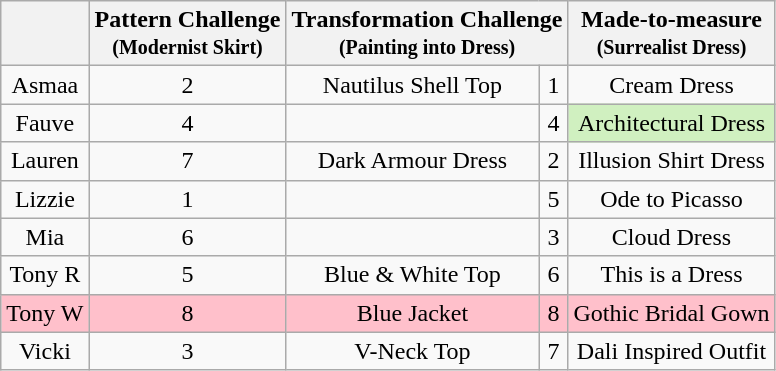<table class="wikitable" style="text-align:center;">
<tr>
<th></th>
<th>Pattern Challenge<br><small>(Modernist Skirt)</small></th>
<th colspan="2">Transformation Challenge<br><small>(Painting into Dress)</small></th>
<th>Made-to-measure<br><small>(Surrealist Dress)</small></th>
</tr>
<tr>
<td>Asmaa</td>
<td>2</td>
<td>Nautilus Shell Top</td>
<td>1</td>
<td>Cream Dress</td>
</tr>
<tr>
<td>Fauve</td>
<td>4</td>
<td></td>
<td>4</td>
<td style="background:#d0f0c0">Architectural Dress</td>
</tr>
<tr>
<td>Lauren</td>
<td>7</td>
<td>Dark Armour Dress</td>
<td>2</td>
<td>Illusion Shirt Dress</td>
</tr>
<tr>
<td>Lizzie</td>
<td>1</td>
<td></td>
<td>5</td>
<td>Ode to Picasso</td>
</tr>
<tr>
<td>Mia</td>
<td>6</td>
<td></td>
<td>3</td>
<td>Cloud Dress</td>
</tr>
<tr>
<td>Tony R</td>
<td>5</td>
<td>Blue & White Top</td>
<td>6</td>
<td>This is a Dress</td>
</tr>
<tr style="background:pink">
<td>Tony W</td>
<td>8</td>
<td>Blue Jacket</td>
<td>8</td>
<td>Gothic Bridal Gown</td>
</tr>
<tr>
<td>Vicki</td>
<td>3</td>
<td>V-Neck Top</td>
<td>7</td>
<td>Dali Inspired Outfit</td>
</tr>
</table>
